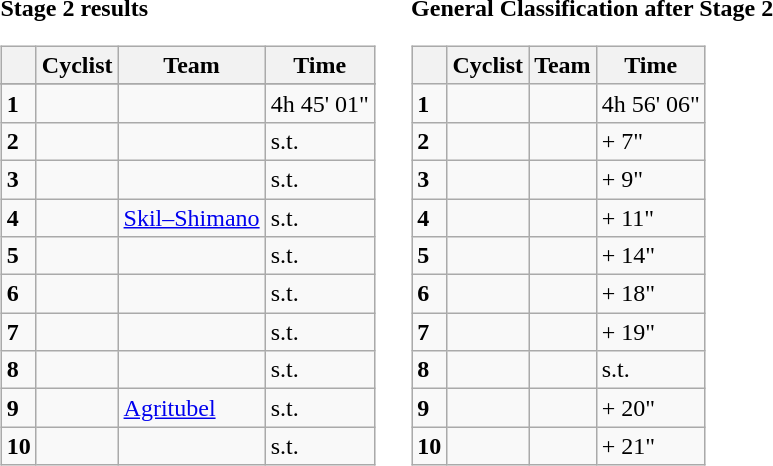<table>
<tr>
<td><strong>Stage 2 results</strong><br><table class="wikitable">
<tr>
<th></th>
<th>Cyclist</th>
<th>Team</th>
<th>Time</th>
</tr>
<tr>
</tr>
<tr>
<td><strong>1</strong></td>
<td></td>
<td></td>
<td>4h 45' 01"</td>
</tr>
<tr>
<td><strong>2</strong></td>
<td></td>
<td></td>
<td>s.t.</td>
</tr>
<tr>
<td><strong>3</strong></td>
<td></td>
<td></td>
<td>s.t.</td>
</tr>
<tr>
<td><strong>4</strong></td>
<td></td>
<td><a href='#'>Skil–Shimano</a></td>
<td>s.t.</td>
</tr>
<tr>
<td><strong>5</strong></td>
<td></td>
<td></td>
<td>s.t.</td>
</tr>
<tr>
<td><strong>6</strong></td>
<td></td>
<td></td>
<td>s.t.</td>
</tr>
<tr>
<td><strong>7</strong></td>
<td></td>
<td></td>
<td>s.t.</td>
</tr>
<tr>
<td><strong>8</strong></td>
<td></td>
<td></td>
<td>s.t.</td>
</tr>
<tr>
<td><strong>9</strong></td>
<td></td>
<td><a href='#'>Agritubel</a></td>
<td>s.t.</td>
</tr>
<tr>
<td><strong>10</strong></td>
<td></td>
<td></td>
<td>s.t.</td>
</tr>
</table>
</td>
<td></td>
<td><strong>General Classification after Stage 2</strong><br><table class="wikitable">
<tr>
<th></th>
<th>Cyclist</th>
<th>Team</th>
<th>Time</th>
</tr>
<tr>
<td><strong>1</strong></td>
<td></td>
<td></td>
<td>4h 56' 06"</td>
</tr>
<tr>
<td><strong>2</strong></td>
<td></td>
<td></td>
<td>+ 7"</td>
</tr>
<tr>
<td><strong>3</strong></td>
<td></td>
<td></td>
<td>+ 9"</td>
</tr>
<tr>
<td><strong>4</strong></td>
<td></td>
<td></td>
<td>+ 11"</td>
</tr>
<tr>
<td><strong>5</strong></td>
<td></td>
<td></td>
<td>+ 14"</td>
</tr>
<tr>
<td><strong>6</strong></td>
<td></td>
<td></td>
<td>+ 18"</td>
</tr>
<tr>
<td><strong>7</strong></td>
<td></td>
<td></td>
<td>+ 19"</td>
</tr>
<tr>
<td><strong>8</strong></td>
<td></td>
<td></td>
<td>s.t.</td>
</tr>
<tr>
<td><strong>9</strong></td>
<td></td>
<td></td>
<td>+ 20"</td>
</tr>
<tr>
<td><strong>10</strong></td>
<td></td>
<td></td>
<td>+ 21"</td>
</tr>
</table>
</td>
</tr>
</table>
